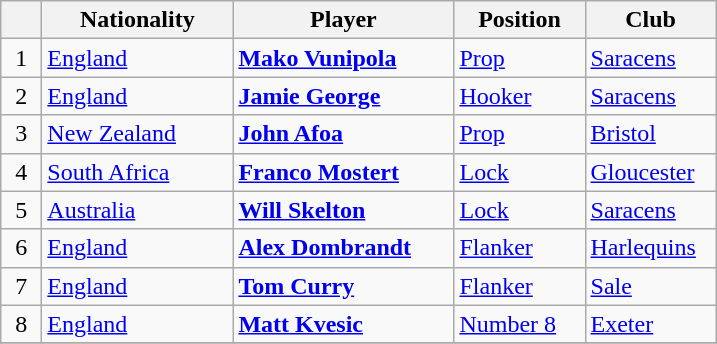<table class="wikitable">
<tr>
<th width=20></th>
<th width=120>Nationality</th>
<th width=140>Player</th>
<th width=80>Position</th>
<th width=80>Club</th>
</tr>
<tr>
<td align=center>1</td>
<td> <a href='#'>England</a></td>
<td><strong><a href='#'>Mako Vunipola</a></strong></td>
<td><a href='#'>Prop</a></td>
<td><a href='#'>Saracens</a></td>
</tr>
<tr>
<td align=center>2</td>
<td> <a href='#'>England</a></td>
<td><strong><a href='#'>Jamie George</a></strong></td>
<td><a href='#'>Hooker</a></td>
<td><a href='#'>Saracens</a></td>
</tr>
<tr>
<td align=center>3</td>
<td> <a href='#'>New Zealand</a></td>
<td><strong><a href='#'>John Afoa</a></strong></td>
<td><a href='#'>Prop</a></td>
<td><a href='#'>Bristol</a></td>
</tr>
<tr>
<td align=center>4</td>
<td> <a href='#'>South Africa</a></td>
<td><strong><a href='#'>Franco Mostert</a></strong></td>
<td><a href='#'>Lock</a></td>
<td><a href='#'>Gloucester</a></td>
</tr>
<tr>
<td align=center>5</td>
<td> <a href='#'>Australia</a></td>
<td><strong><a href='#'>Will Skelton</a></strong></td>
<td><a href='#'>Lock</a></td>
<td><a href='#'>Saracens</a></td>
</tr>
<tr>
<td align=center>6</td>
<td> <a href='#'>England</a></td>
<td><strong><a href='#'>Alex Dombrandt</a></strong></td>
<td><a href='#'>Flanker</a></td>
<td><a href='#'>Harlequins</a></td>
</tr>
<tr>
<td align=center>7</td>
<td> <a href='#'>England</a></td>
<td><strong><a href='#'>Tom Curry</a></strong></td>
<td><a href='#'>Flanker</a></td>
<td><a href='#'>Sale</a></td>
</tr>
<tr>
<td align=center>8</td>
<td> <a href='#'>England</a></td>
<td><strong><a href='#'>Matt Kvesic</a></strong></td>
<td><a href='#'>Number 8</a></td>
<td><a href='#'>Exeter</a></td>
</tr>
<tr>
</tr>
</table>
